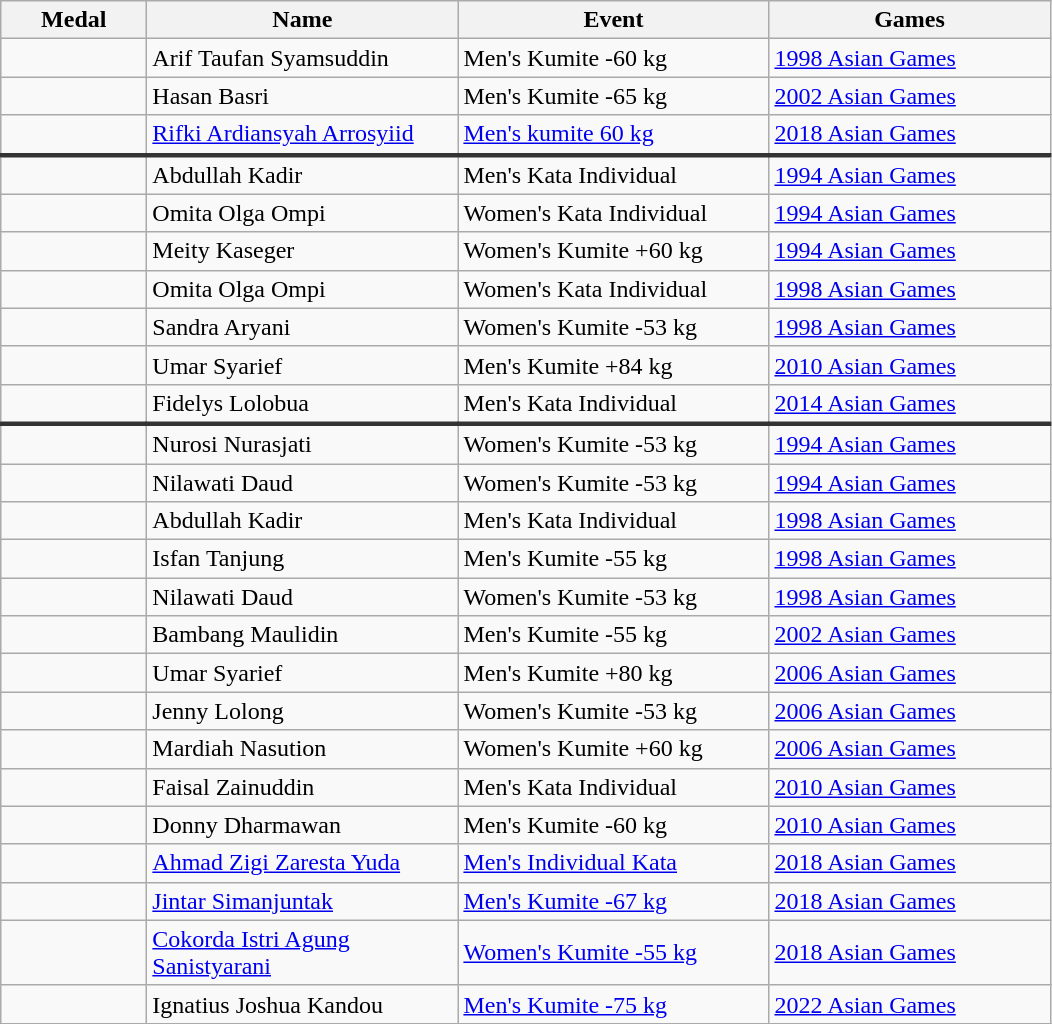<table class="wikitable sortable" style="font-size:100%">
<tr>
<th width="90">Medal</th>
<th width="200">Name</th>
<th width="200">Event</th>
<th width="180">Games</th>
</tr>
<tr>
<td></td>
<td>Arif Taufan Syamsuddin</td>
<td>Men's Kumite -60 kg</td>
<td><a href='#'>1998 Asian Games</a></td>
</tr>
<tr>
<td></td>
<td>Hasan Basri</td>
<td>Men's Kumite -65 kg</td>
<td><a href='#'>2002 Asian Games</a></td>
</tr>
<tr>
<td></td>
<td><a href='#'>Rifki Ardiansyah Arrosyiid</a></td>
<td><a href='#'>Men's kumite 60 kg</a></td>
<td><a href='#'>2018 Asian Games</a></td>
</tr>
<tr style="border-top: 3px solid #333333;">
<td></td>
<td>Abdullah Kadir</td>
<td>Men's Kata Individual</td>
<td><a href='#'>1994 Asian Games</a></td>
</tr>
<tr>
<td></td>
<td>Omita Olga Ompi</td>
<td>Women's Kata Individual</td>
<td><a href='#'>1994 Asian Games</a></td>
</tr>
<tr>
<td></td>
<td>Meity Kaseger</td>
<td>Women's Kumite +60 kg</td>
<td><a href='#'>1994 Asian Games</a></td>
</tr>
<tr>
<td></td>
<td>Omita Olga Ompi</td>
<td>Women's Kata Individual</td>
<td><a href='#'>1998 Asian Games</a></td>
</tr>
<tr>
<td></td>
<td>Sandra Aryani</td>
<td>Women's Kumite -53 kg</td>
<td><a href='#'>1998 Asian Games</a></td>
</tr>
<tr>
<td></td>
<td>Umar Syarief</td>
<td>Men's Kumite +84 kg</td>
<td><a href='#'>2010 Asian Games</a></td>
</tr>
<tr>
<td></td>
<td>Fidelys Lolobua</td>
<td>Men's Kata Individual</td>
<td><a href='#'>2014 Asian Games</a></td>
</tr>
<tr style="border-top: 3px solid #333333;">
<td></td>
<td>Nurosi Nurasjati</td>
<td>Women's Kumite -53 kg</td>
<td><a href='#'>1994 Asian Games</a></td>
</tr>
<tr>
<td></td>
<td>Nilawati Daud</td>
<td>Women's Kumite -53 kg</td>
<td><a href='#'>1994 Asian Games</a></td>
</tr>
<tr>
<td></td>
<td>Abdullah Kadir</td>
<td>Men's Kata Individual</td>
<td><a href='#'>1998 Asian Games</a></td>
</tr>
<tr>
<td></td>
<td>Isfan Tanjung</td>
<td>Men's Kumite -55 kg</td>
<td><a href='#'>1998 Asian Games</a></td>
</tr>
<tr>
<td></td>
<td>Nilawati Daud</td>
<td>Women's Kumite -53 kg</td>
<td><a href='#'>1998 Asian Games</a></td>
</tr>
<tr>
<td></td>
<td>Bambang Maulidin</td>
<td>Men's Kumite -55 kg</td>
<td><a href='#'>2002 Asian Games</a></td>
</tr>
<tr>
<td></td>
<td>Umar Syarief</td>
<td>Men's Kumite +80 kg</td>
<td><a href='#'>2006 Asian Games</a></td>
</tr>
<tr>
<td></td>
<td>Jenny Lolong</td>
<td>Women's Kumite -53 kg</td>
<td><a href='#'>2006 Asian Games</a></td>
</tr>
<tr>
<td></td>
<td>Mardiah Nasution</td>
<td>Women's Kumite +60 kg</td>
<td><a href='#'>2006 Asian Games</a></td>
</tr>
<tr>
<td></td>
<td>Faisal Zainuddin</td>
<td>Men's Kata Individual</td>
<td><a href='#'>2010 Asian Games</a></td>
</tr>
<tr>
<td></td>
<td>Donny Dharmawan</td>
<td>Men's Kumite -60 kg</td>
<td><a href='#'>2010 Asian Games</a></td>
</tr>
<tr>
<td></td>
<td><a href='#'>Ahmad Zigi Zaresta Yuda</a></td>
<td><a href='#'>Men's Individual Kata</a></td>
<td><a href='#'>2018 Asian Games</a></td>
</tr>
<tr>
<td></td>
<td><a href='#'>Jintar Simanjuntak</a></td>
<td><a href='#'>Men's Kumite -67 kg</a></td>
<td><a href='#'>2018 Asian Games</a></td>
</tr>
<tr>
<td></td>
<td><a href='#'>Cokorda Istri Agung Sanistyarani</a></td>
<td><a href='#'>Women's Kumite -55 kg</a></td>
<td><a href='#'>2018 Asian Games</a></td>
</tr>
<tr>
<td></td>
<td>Ignatius Joshua Kandou</td>
<td><a href='#'>Men's Kumite -75 kg</a></td>
<td><a href='#'>2022 Asian Games</a></td>
</tr>
<tr>
</tr>
</table>
